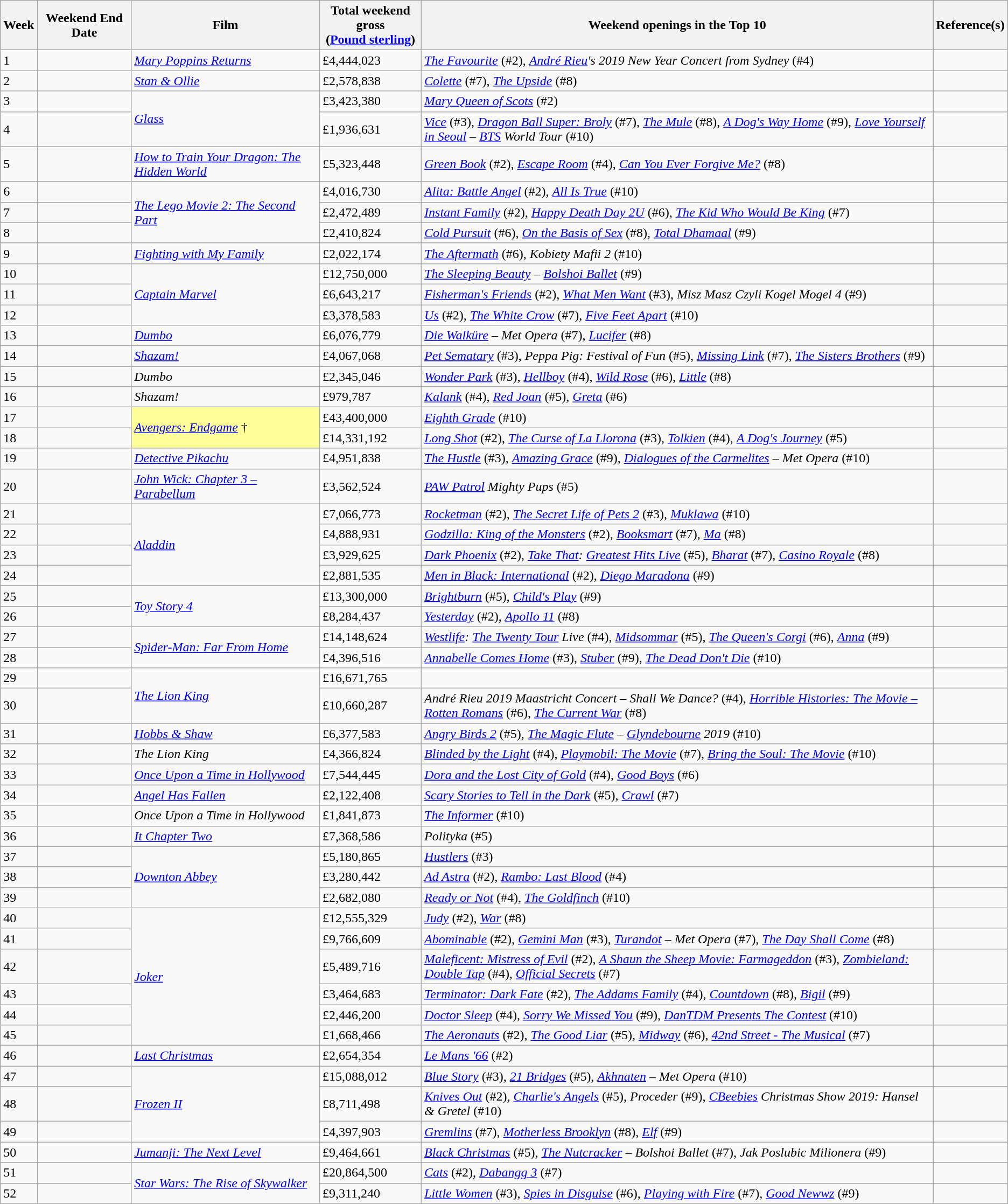<table class="wikitable sortable">
<tr>
<th>Week</th>
<th>Weekend End Date</th>
<th>Film</th>
<th>Total weekend gross<br>(<a href='#'>Pound sterling</a>)</th>
<th>Weekend openings in the Top 10</th>
<th>Reference(s)</th>
</tr>
<tr>
<td>1</td>
<td></td>
<td><em><a href='#'>Mary Poppins Returns</a></em></td>
<td>£4,444,023</td>
<td><em><a href='#'>The Favourite</a></em> (#2), <em><a href='#'>André Rieu</a>'s 2019 New Year Concert from Sydney</em> (#4)</td>
<td align="center"></td>
</tr>
<tr>
<td>2</td>
<td></td>
<td><em><a href='#'>Stan & Ollie</a></em></td>
<td>£2,578,838</td>
<td><em><a href='#'>Colette</a></em> (#7), <em><a href='#'>The Upside</a></em> (#8)</td>
<td align="center"></td>
</tr>
<tr>
<td>3</td>
<td></td>
<td rowspan="2"><em><a href='#'>Glass</a></em></td>
<td>£3,423,380</td>
<td><em><a href='#'>Mary Queen of Scots</a></em> (#2)</td>
<td align="center"></td>
</tr>
<tr>
<td>4</td>
<td></td>
<td>£1,936,631</td>
<td><em><a href='#'>Vice</a></em> (#3), <em><a href='#'>Dragon Ball Super: Broly</a></em> (#7), <em><a href='#'>The Mule</a></em> (#8), <em><a href='#'>A Dog's Way Home</a></em> (#9), <em><a href='#'>Love Yourself in Seoul</a></em> – <em><a href='#'>BTS</a> World Tour</em> (#10)</td>
<td align="center"></td>
</tr>
<tr>
<td>5</td>
<td></td>
<td><em><a href='#'>How to Train Your Dragon: The Hidden World</a></em></td>
<td>£5,323,448</td>
<td><em><a href='#'>Green Book</a></em> (#2), <em><a href='#'>Escape Room</a></em> (#4), <em><a href='#'>Can You Ever Forgive Me?</a></em> (#8)</td>
<td align="center"></td>
</tr>
<tr>
<td>6</td>
<td></td>
<td rowspan="3"><em><a href='#'>The Lego Movie 2: The Second Part</a></em></td>
<td>£4,016,730</td>
<td><em><a href='#'>Alita: Battle Angel</a></em> (#2), <em><a href='#'>All Is True</a></em> (#10)</td>
<td align="center"></td>
</tr>
<tr>
<td>7</td>
<td></td>
<td>£2,472,489</td>
<td><em><a href='#'>Instant Family</a></em> (#2), <em><a href='#'>Happy Death Day 2U</a></em> (#6), <em><a href='#'>The Kid Who Would Be King</a></em> (#7)</td>
<td align="center"></td>
</tr>
<tr>
<td>8</td>
<td></td>
<td>£2,410,824</td>
<td><em><a href='#'>Cold Pursuit</a></em> (#6), <em><a href='#'>On the Basis of Sex</a></em> (#8), <em><a href='#'>Total Dhamaal</a></em> (#9)</td>
<td align="center"></td>
</tr>
<tr>
<td>9</td>
<td></td>
<td><em><a href='#'>Fighting with My Family</a></em></td>
<td>£2,022,174</td>
<td><em><a href='#'>The Aftermath</a></em> (#6), <em>Kobiety Mafii 2</em> (#10)</td>
<td align="center"></td>
</tr>
<tr>
<td>10</td>
<td></td>
<td rowspan="3"><em><a href='#'>Captain Marvel</a></em></td>
<td>£12,750,000</td>
<td><em><a href='#'>The Sleeping Beauty</a> – <a href='#'>Bolshoi Ballet</a></em> (#9)</td>
<td align="center"></td>
</tr>
<tr>
<td>11</td>
<td></td>
<td>£6,643,217</td>
<td><em><a href='#'>Fisherman's Friends</a></em> (#2), <em><a href='#'>What Men Want</a></em> (#3), <em>Misz Masz Czyli Kogel Mogel 4</em> (#9)</td>
<td align="center"></td>
</tr>
<tr>
<td>12</td>
<td></td>
<td>£3,378,583</td>
<td><em><a href='#'>Us</a></em> (#2), <em><a href='#'>The White Crow</a></em> (#7), <em><a href='#'>Five Feet Apart</a></em> (#10)</td>
<td align="center"></td>
</tr>
<tr>
<td>13</td>
<td></td>
<td><em><a href='#'>Dumbo</a></em></td>
<td>£6,076,779</td>
<td><em><a href='#'>Die Walküre</a> – Met Opera</em> (#7), <em><a href='#'>Lucifer</a></em> (#8)</td>
<td align="center"></td>
</tr>
<tr>
<td>14</td>
<td></td>
<td><em><a href='#'>Shazam!</a></em></td>
<td>£4,067,068</td>
<td><em><a href='#'>Pet Sematary</a></em> (#3), <em>Peppa Pig: Festival of Fun</em> (#5), <em><a href='#'>Missing Link</a></em> (#7), <em><a href='#'>The Sisters Brothers</a></em> (#9)</td>
<td align="center"></td>
</tr>
<tr>
<td>15</td>
<td></td>
<td><em>Dumbo</em></td>
<td>£2,345,046</td>
<td><em><a href='#'>Wonder Park</a></em> (#3), <em><a href='#'>Hellboy</a></em> (#4), <em><a href='#'>Wild Rose</a></em> (#6), <em><a href='#'>Little</a></em> (#8)</td>
<td align="center"></td>
</tr>
<tr>
<td>16</td>
<td></td>
<td><em>Shazam!</em></td>
<td>£979,787</td>
<td><em><a href='#'>Kalank</a></em> (#4), <em><a href='#'>Red Joan</a></em> (#5), <em><a href='#'>Greta</a></em> (#6)</td>
<td align="center"></td>
</tr>
<tr>
<td>17</td>
<td></td>
<td rowspan="2" style="background-color:#FFFF99"><em><a href='#'>Avengers: Endgame</a></em> †</td>
<td>£43,400,000</td>
<td><em><a href='#'>Eighth Grade</a></em> (#10)</td>
<td align="center"></td>
</tr>
<tr>
<td>18</td>
<td></td>
<td>£14,331,192</td>
<td><em><a href='#'>Long Shot</a></em> (#2), <em><a href='#'>The Curse of La Llorona</a></em> (#3), <em><a href='#'>Tolkien</a></em> (#4), <em><a href='#'>A Dog's Journey</a></em> (#5)</td>
<td align="center"></td>
</tr>
<tr>
<td>19</td>
<td></td>
<td><em><a href='#'>Detective Pikachu</a></em></td>
<td>£4,951,838</td>
<td><em><a href='#'>The Hustle</a></em> (#3), <em><a href='#'>Amazing Grace</a></em> (#9), <em><a href='#'>Dialogues of the Carmelites</a> – Met Opera</em> (#10)</td>
<td align="center"></td>
</tr>
<tr>
<td>20</td>
<td></td>
<td><em><a href='#'>John Wick: Chapter 3 – Parabellum</a></em></td>
<td>£3,562,524</td>
<td><em><a href='#'>PAW Patrol</a> Mighty Pups</em> (#5)</td>
<td align="center"></td>
</tr>
<tr>
<td>21</td>
<td></td>
<td rowspan="4"><em><a href='#'>Aladdin</a></em></td>
<td>£7,066,773</td>
<td><em><a href='#'>Rocketman</a></em> (#2), <em><a href='#'>The Secret Life of Pets 2</a></em> (#3), <em><a href='#'>Muklawa</a></em> (#10)</td>
<td align="center"></td>
</tr>
<tr>
<td>22</td>
<td></td>
<td>£4,888,931</td>
<td><em><a href='#'>Godzilla: King of the Monsters</a></em> (#2), <em><a href='#'>Booksmart</a></em> (#7), <em><a href='#'>Ma</a></em> (#8)</td>
<td align="center"></td>
</tr>
<tr>
<td>23</td>
<td></td>
<td>£3,929,625</td>
<td><em><a href='#'>Dark Phoenix</a></em> (#2), <em><a href='#'>Take That</a>: <a href='#'>Greatest Hits Live</a></em> (#5), <em><a href='#'>Bharat</a></em> (#7), <em><a href='#'>Casino Royale</a></em> (#8)</td>
<td align="center"></td>
</tr>
<tr>
<td>24</td>
<td></td>
<td>£2,881,535</td>
<td><em><a href='#'>Men in Black: International</a></em> (#2), <em><a href='#'>Diego Maradona</a></em> (#9)</td>
<td></td>
</tr>
<tr>
<td>25</td>
<td></td>
<td rowspan="2"><em><a href='#'>Toy Story 4</a></em></td>
<td>£13,300,000</td>
<td><em><a href='#'>Brightburn</a></em> (#5), <em><a href='#'>Child's Play</a></em> (#9)</td>
<td></td>
</tr>
<tr>
<td>26</td>
<td></td>
<td>£8,284,437</td>
<td><em><a href='#'>Yesterday</a></em> (#2), <em><a href='#'>Apollo 11</a></em> (#8)</td>
<td align="center"></td>
</tr>
<tr>
<td>27</td>
<td></td>
<td rowspan="2"><em><a href='#'>Spider-Man: Far From Home</a></em></td>
<td>£14,148,624</td>
<td><em><a href='#'>Westlife</a>: <a href='#'>The Twenty Tour</a> Live</em> (#4), <em><a href='#'>Midsommar</a></em> (#5), <em><a href='#'>The Queen's Corgi</a></em> (#6), <em><a href='#'>Anna</a></em> (#9)</td>
<td align="center"></td>
</tr>
<tr>
<td>28</td>
<td></td>
<td>£4,396,516</td>
<td><em><a href='#'>Annabelle Comes Home</a></em> (#3), <em><a href='#'>Stuber</a></em> (#9), <em><a href='#'>The Dead Don't Die</a></em> (#10)</td>
<td align="center"></td>
</tr>
<tr>
<td>29</td>
<td></td>
<td rowspan="2"><em><a href='#'>The Lion King</a></em></td>
<td>£16,671,765</td>
<td></td>
<td align="center"></td>
</tr>
<tr>
<td>30</td>
<td></td>
<td>£10,660,287</td>
<td><em>André Rieu 2019 Maastricht Concert – Shall We Dance?</em> (#4), <em><a href='#'>Horrible Histories: The Movie – Rotten Romans</a></em> (#6), <em><a href='#'>The Current War</a></em> (#8)</td>
<td align="center"></td>
</tr>
<tr>
<td>31</td>
<td></td>
<td><em><a href='#'>Hobbs & Shaw</a></em></td>
<td>£6,377,583</td>
<td><em><a href='#'>Angry Birds 2</a></em> (#5), <em><a href='#'>The Magic Flute</a> – <a href='#'>Glyndebourne</a> 2019</em> (#10)</td>
<td align="center"></td>
</tr>
<tr>
<td>32</td>
<td></td>
<td><em>The Lion King</em></td>
<td>£4,366,824</td>
<td><em><a href='#'>Blinded by the Light</a></em> (#4), <em><a href='#'>Playmobil: The Movie</a></em> (#7), <em><a href='#'>Bring the Soul: The Movie</a></em> (#10)</td>
<td align="center"></td>
</tr>
<tr>
<td>33</td>
<td></td>
<td><em><a href='#'>Once Upon a Time in Hollywood</a></em></td>
<td>£7,544,445</td>
<td><em><a href='#'>Dora and the Lost City of Gold</a></em> (#4), <em><a href='#'>Good Boys</a></em> (#6)</td>
<td align="center"></td>
</tr>
<tr>
<td>34</td>
<td></td>
<td><em><a href='#'>Angel Has Fallen</a></em></td>
<td>£2,122,408</td>
<td><em><a href='#'>Scary Stories to Tell in the Dark</a></em> (#5), <em><a href='#'>Crawl</a></em> (#7)</td>
<td align="center"></td>
</tr>
<tr>
<td>35</td>
<td></td>
<td><em>Once Upon a Time in Hollywood</em></td>
<td>£1,841,873</td>
<td><em><a href='#'>The Informer</a></em> (#10)</td>
<td align="center"></td>
</tr>
<tr>
<td>36</td>
<td></td>
<td><em><a href='#'>It Chapter Two</a></em></td>
<td>£7,368,586</td>
<td><em>Polityka</em> (#5)</td>
<td></td>
</tr>
<tr>
<td>37</td>
<td></td>
<td rowspan="3"><em><a href='#'>Downton Abbey</a></em></td>
<td>£5,180,865</td>
<td><em><a href='#'>Hustlers</a></em> (#3)</td>
<td align="center"></td>
</tr>
<tr>
<td>38</td>
<td></td>
<td>£3,280,442</td>
<td><em><a href='#'>Ad Astra</a></em> (#2), <em><a href='#'>Rambo: Last Blood</a></em> (#4)</td>
<td align="center"></td>
</tr>
<tr>
<td>39</td>
<td></td>
<td>£2,682,080</td>
<td><em><a href='#'>Ready or Not</a></em> (#4), <em><a href='#'>The Goldfinch</a></em> (#10)</td>
<td align="center"></td>
</tr>
<tr>
<td>40</td>
<td></td>
<td rowspan="6"><em><a href='#'>Joker</a></em></td>
<td>£12,555,329</td>
<td><em><a href='#'>Judy</a></em> (#2), <em><a href='#'>War</a></em> (#8)</td>
<td align="center"></td>
</tr>
<tr>
<td>41</td>
<td></td>
<td>£9,766,609</td>
<td><em><a href='#'>Abominable</a></em> (#2), <em><a href='#'>Gemini Man</a></em> (#3), <em><a href='#'>Turandot</a> – Met Opera</em> (#7), <em><a href='#'>The Day Shall Come</a></em> (#8)</td>
<td align="center"></td>
</tr>
<tr>
<td>42</td>
<td></td>
<td>£5,489,716</td>
<td><em><a href='#'>Maleficent: Mistress of Evil</a></em> (#2), <em><a href='#'>A Shaun the Sheep Movie: Farmageddon</a></em> (#3), <em><a href='#'>Zombieland: Double Tap</a></em> (#4), <em><a href='#'>Official Secrets</a></em> (#7)</td>
<td align="center"></td>
</tr>
<tr>
<td>43</td>
<td></td>
<td>£3,464,683</td>
<td><em><a href='#'>Terminator: Dark Fate</a></em> (#2), <em><a href='#'>The Addams Family</a></em> (#4), <em><a href='#'>Countdown</a></em> (#8), <em><a href='#'>Bigil</a></em> (#9)</td>
<td align="center"></td>
</tr>
<tr>
<td>44</td>
<td></td>
<td>£2,446,200</td>
<td><em><a href='#'>Doctor Sleep</a></em> (#4), <em><a href='#'>Sorry We Missed You</a></em> (#9), <em><a href='#'>DanTDM Presents The Contest</a></em> (#10)</td>
<td align="center"></td>
</tr>
<tr>
<td>45</td>
<td></td>
<td>£1,668,466</td>
<td><em><a href='#'>The Aeronauts</a></em> (#2), <em><a href='#'>The Good Liar</a></em> (#5), <em><a href='#'>Midway</a></em> (#6), <em><a href='#'>42nd Street - The Musical</a></em> (#7)</td>
<td align="center"></td>
</tr>
<tr>
<td>46</td>
<td></td>
<td><em><a href='#'>Last Christmas</a></em></td>
<td>£2,654,354</td>
<td><em><a href='#'>Le Mans '66</a></em> (#2)</td>
<td align="center"></td>
</tr>
<tr>
<td>47</td>
<td></td>
<td rowspan="3"><em><a href='#'>Frozen II</a></em></td>
<td>£15,088,012</td>
<td><em><a href='#'>Blue Story</a></em> (#3), <em><a href='#'>21 Bridges</a></em> (#5), <em><a href='#'>Akhnaten</a> – Met Opera</em> (#10)</td>
<td align="center"></td>
</tr>
<tr>
<td>48</td>
<td></td>
<td>£8,711,498</td>
<td><em><a href='#'>Knives Out</a></em> (#2), <em><a href='#'>Charlie's Angels</a></em> (#5), <em>Proceder</em> (#9), <em><a href='#'>CBeebies</a> Christmas Show 2019: Hansel & Gretel</em> (#10)</td>
<td align="center"></td>
</tr>
<tr>
<td>49</td>
<td></td>
<td>£4,397,903</td>
<td><em><a href='#'>Gremlins</a></em> (#7), <em><a href='#'>Motherless Brooklyn</a></em> (#8), <em><a href='#'>Elf</a></em> (#9)</td>
<td align="center"></td>
</tr>
<tr>
<td>50</td>
<td></td>
<td><em><a href='#'>Jumanji: The Next Level</a></em></td>
<td>£9,464,661</td>
<td><em><a href='#'>Black Christmas</a></em> (#5), <em><a href='#'>The Nutcracker</a> – Bolshoi Ballet</em> (#7), <em>Jak Poslubic Milionera</em> (#9)</td>
<td align="center"></td>
</tr>
<tr>
<td>51</td>
<td></td>
<td rowspan="2"><em><a href='#'>Star Wars: The Rise of Skywalker</a></em></td>
<td>£20,864,500</td>
<td><em><a href='#'>Cats</a></em> (#2), <em><a href='#'>Dabangg 3</a></em> (#7)</td>
<td align="center"></td>
</tr>
<tr>
<td>52</td>
<td></td>
<td>£9,311,240</td>
<td><em><a href='#'>Little Women</a></em> (#3), <em><a href='#'>Spies in Disguise</a></em> (#6), <em><a href='#'>Playing with Fire</a></em> (#7), <em><a href='#'>Good Newwz</a></em> (#9)</td>
<td align="center"></td>
</tr>
</table>
